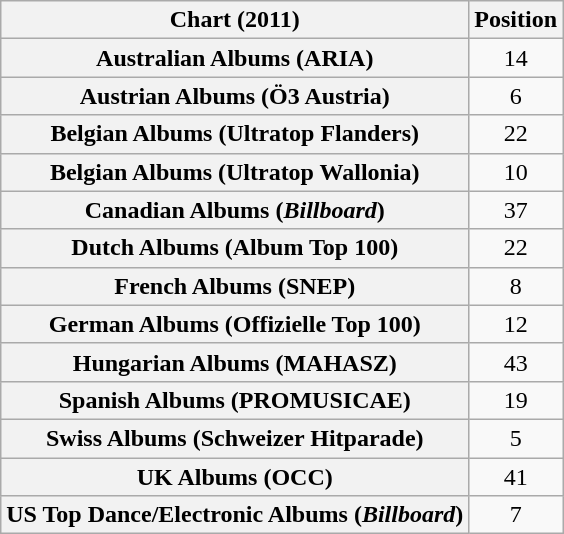<table class="wikitable sortable plainrowheaders" style="text-align:center">
<tr>
<th scope="col">Chart (2011)</th>
<th scope="col">Position</th>
</tr>
<tr>
<th scope="row">Australian Albums (ARIA)</th>
<td>14</td>
</tr>
<tr>
<th scope="row">Austrian Albums (Ö3 Austria)</th>
<td>6</td>
</tr>
<tr>
<th scope="row">Belgian Albums (Ultratop Flanders)</th>
<td>22</td>
</tr>
<tr>
<th scope="row">Belgian Albums (Ultratop Wallonia)</th>
<td>10</td>
</tr>
<tr>
<th scope="row">Canadian Albums (<em>Billboard</em>)</th>
<td>37</td>
</tr>
<tr>
<th scope="row">Dutch Albums (Album Top 100)</th>
<td>22</td>
</tr>
<tr>
<th scope="row">French Albums (SNEP)</th>
<td>8</td>
</tr>
<tr>
<th scope="row">German Albums (Offizielle Top 100)</th>
<td>12</td>
</tr>
<tr>
<th scope="row">Hungarian Albums (MAHASZ)</th>
<td>43</td>
</tr>
<tr>
<th scope="row">Spanish Albums (PROMUSICAE)</th>
<td>19</td>
</tr>
<tr>
<th scope="row">Swiss Albums (Schweizer Hitparade)</th>
<td>5</td>
</tr>
<tr>
<th scope="row">UK Albums (OCC)</th>
<td>41</td>
</tr>
<tr>
<th scope="row">US Top Dance/Electronic Albums (<em>Billboard</em>)</th>
<td>7</td>
</tr>
</table>
